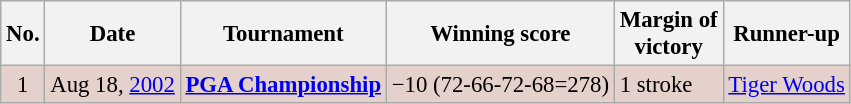<table class="wikitable" style="font-size:95%;">
<tr>
<th>No.</th>
<th>Date</th>
<th>Tournament</th>
<th>Winning score</th>
<th>Margin of<br>victory</th>
<th>Runner-up</th>
</tr>
<tr style="background:#e5d1cb;">
<td align=center>1</td>
<td align=right>Aug 18, <a href='#'>2002</a></td>
<td><strong><a href='#'>PGA Championship</a></strong></td>
<td>−10 (72-66-72-68=278)</td>
<td>1 stroke</td>
<td> <a href='#'>Tiger Woods</a></td>
</tr>
</table>
